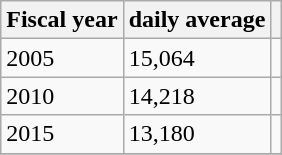<table class="wikitable">
<tr>
<th>Fiscal year</th>
<th>daily average</th>
<th></th>
</tr>
<tr>
<td>2005</td>
<td>15,064</td>
<td></td>
</tr>
<tr>
<td>2010</td>
<td>14,218</td>
<td></td>
</tr>
<tr>
<td>2015</td>
<td>13,180</td>
<td></td>
</tr>
<tr>
</tr>
</table>
